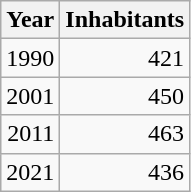<table cellspacing="0" cellpadding="0">
<tr>
<td valign="top"><br><table class="wikitable sortable zebra hintergrundfarbe5">
<tr>
<th>Year</th>
<th>Inhabitants</th>
</tr>
<tr align="right">
<td>1990</td>
<td>421</td>
</tr>
<tr align="right">
<td>2001</td>
<td>450</td>
</tr>
<tr align="right">
<td>2011</td>
<td>463</td>
</tr>
<tr align="right">
<td>2021</td>
<td>436</td>
</tr>
</table>
</td>
</tr>
</table>
